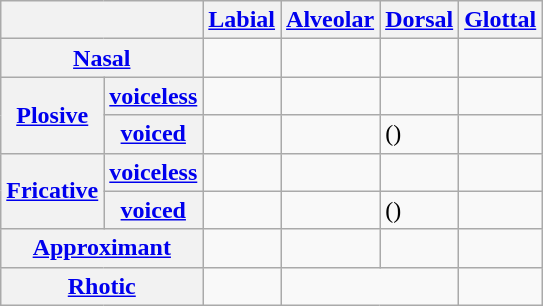<table class="wikitable">
<tr>
<th colspan="2"></th>
<th><a href='#'>Labial</a></th>
<th><a href='#'>Alveolar</a></th>
<th><a href='#'>Dorsal</a></th>
<th><a href='#'>Glottal</a></th>
</tr>
<tr>
<th colspan="2"><a href='#'>Nasal</a></th>
<td></td>
<td></td>
<td></td>
<td></td>
</tr>
<tr>
<th rowspan="2"><a href='#'>Plosive</a></th>
<th><a href='#'>voiceless</a></th>
<td></td>
<td></td>
<td></td>
<td></td>
</tr>
<tr>
<th><a href='#'>voiced</a></th>
<td></td>
<td></td>
<td>()</td>
<td></td>
</tr>
<tr>
<th rowspan="2"><a href='#'>Fricative</a></th>
<th><a href='#'>voiceless</a></th>
<td></td>
<td></td>
<td></td>
<td></td>
</tr>
<tr>
<th><a href='#'>voiced</a></th>
<td></td>
<td></td>
<td>()</td>
<td></td>
</tr>
<tr>
<th colspan="2"><a href='#'>Approximant</a></th>
<td></td>
<td></td>
<td></td>
<td></td>
</tr>
<tr>
<th colspan="2"><a href='#'>Rhotic</a></th>
<td></td>
<td colspan="2"></td>
<td></td>
</tr>
</table>
